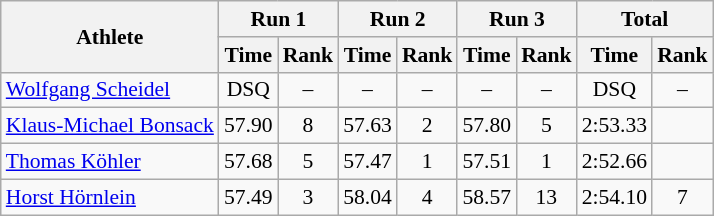<table class="wikitable" border="1" style="font-size:90%">
<tr>
<th rowspan="2">Athlete</th>
<th colspan="2">Run 1</th>
<th colspan="2">Run 2</th>
<th colspan="2">Run 3</th>
<th colspan="2">Total</th>
</tr>
<tr>
<th>Time</th>
<th>Rank</th>
<th>Time</th>
<th>Rank</th>
<th>Time</th>
<th>Rank</th>
<th>Time</th>
<th>Rank</th>
</tr>
<tr>
<td><a href='#'>Wolfgang Scheidel</a></td>
<td align="center">DSQ</td>
<td align="center">–</td>
<td align="center">–</td>
<td align="center">–</td>
<td align="center">–</td>
<td align="center">–</td>
<td align="center">DSQ</td>
<td align="center">–</td>
</tr>
<tr>
<td><a href='#'>Klaus-Michael Bonsack</a></td>
<td align="center">57.90</td>
<td align="center">8</td>
<td align="center">57.63</td>
<td align="center">2</td>
<td align="center">57.80</td>
<td align="center">5</td>
<td align="center">2:53.33</td>
<td align="center"></td>
</tr>
<tr>
<td><a href='#'>Thomas Köhler</a></td>
<td align="center">57.68</td>
<td align="center">5</td>
<td align="center">57.47</td>
<td align="center">1</td>
<td align="center">57.51</td>
<td align="center">1</td>
<td align="center">2:52.66</td>
<td align="center"></td>
</tr>
<tr>
<td><a href='#'>Horst Hörnlein</a></td>
<td align="center">57.49</td>
<td align="center">3</td>
<td align="center">58.04</td>
<td align="center">4</td>
<td align="center">58.57</td>
<td align="center">13</td>
<td align="center">2:54.10</td>
<td align="center">7</td>
</tr>
</table>
